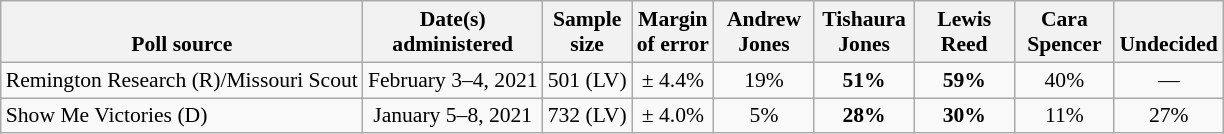<table class="wikitable" style="font-size:90%;text-align:center;">
<tr valign=bottom>
<th>Poll source</th>
<th>Date(s)<br>administered</th>
<th>Sample<br>size</th>
<th>Margin<br>of error</th>
<th style="width:60px;">Andrew<br>Jones</th>
<th style="width:60px;">Tishaura<br>Jones</th>
<th style="width:60px;">Lewis<br>Reed</th>
<th style="width:60px;">Cara<br>Spencer</th>
<th>Undecided</th>
</tr>
<tr>
<td style="text-align:left;">Remington Research (R)/Missouri Scout </td>
<td>February 3–4, 2021</td>
<td>501 (LV)</td>
<td>± 4.4%</td>
<td>19%</td>
<td><strong>51%</strong></td>
<td><strong>59%</strong></td>
<td>40%</td>
<td>—</td>
</tr>
<tr>
<td style="text-align:left;">Show Me Victories (D)</td>
<td>January 5–8, 2021</td>
<td>732 (LV)</td>
<td>± 4.0%</td>
<td>5%</td>
<td><strong>28%</strong></td>
<td><strong>30%</strong></td>
<td>11%</td>
<td>27%</td>
</tr>
</table>
